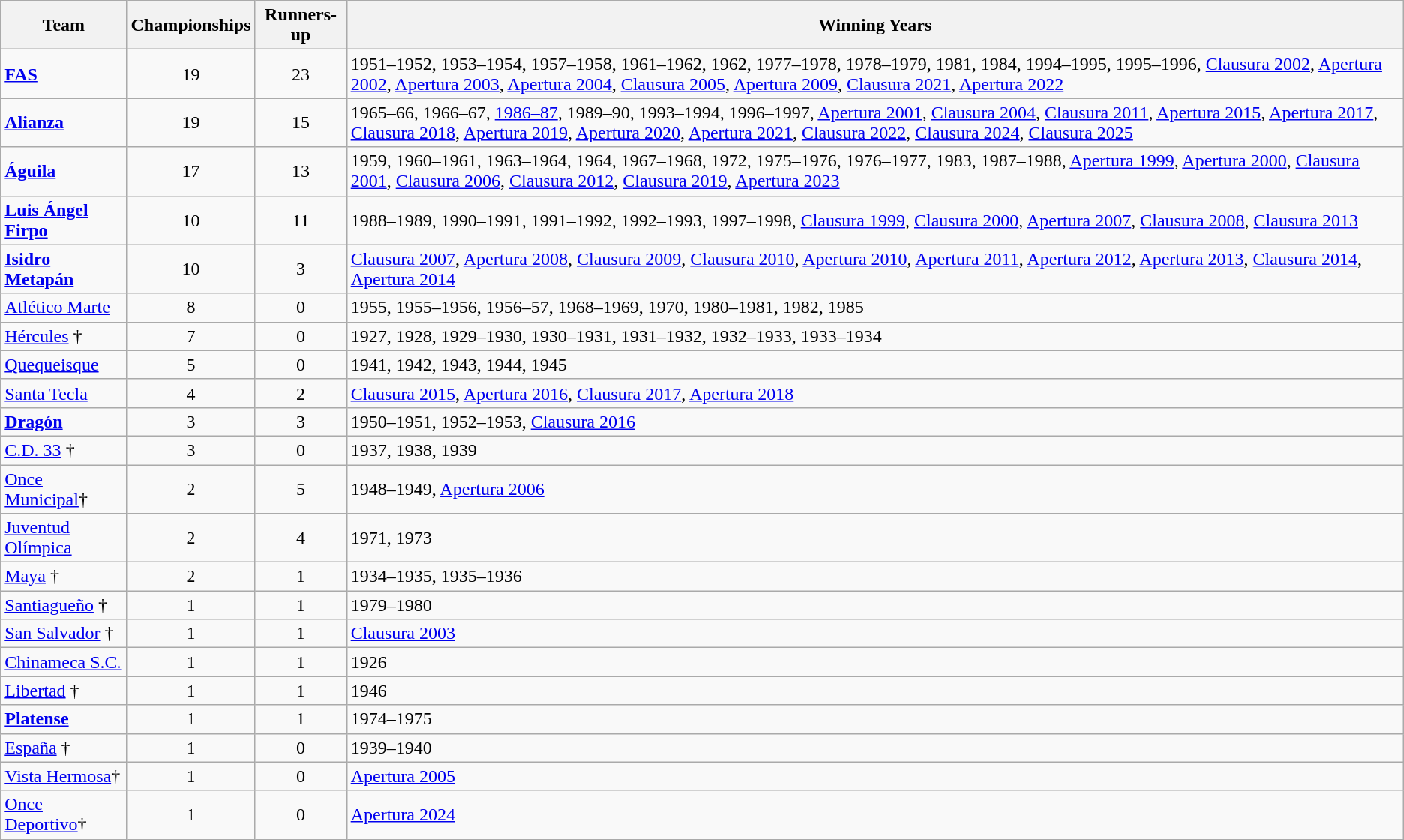<table class="wikitable">
<tr>
<th>Team</th>
<th>Championships</th>
<th>Runners-up</th>
<th>Winning Years</th>
</tr>
<tr>
<td><strong><a href='#'>FAS</a></strong></td>
<td style="text-align:center;">19</td>
<td style="text-align:center;">23</td>
<td>1951–1952, 1953–1954, 1957–1958, 1961–1962, 1962, 1977–1978, 1978–1979, 1981, 1984, 1994–1995, 1995–1996, <a href='#'>Clausura 2002</a>, <a href='#'>Apertura 2002</a>, <a href='#'>Apertura 2003</a>, <a href='#'>Apertura 2004</a>, <a href='#'>Clausura 2005</a>, <a href='#'>Apertura 2009</a>, <a href='#'>Clausura 2021</a>, <a href='#'>Apertura 2022</a></td>
</tr>
<tr>
<td><strong><a href='#'>Alianza</a></strong></td>
<td style="text-align:center;">19</td>
<td style="text-align:center;">15</td>
<td>1965–66, 1966–67, <a href='#'>1986–87</a>, 1989–90, 1993–1994, 1996–1997, <a href='#'>Apertura 2001</a>, <a href='#'>Clausura 2004</a>, <a href='#'>Clausura 2011</a>, <a href='#'>Apertura 2015</a>, <a href='#'>Apertura 2017</a>, <a href='#'>Clausura 2018</a>, <a href='#'>Apertura 2019</a>, <a href='#'>Apertura 2020</a>, <a href='#'>Apertura 2021</a>, <a href='#'>Clausura 2022</a>, <a href='#'>Clausura 2024</a>, <a href='#'>Clausura 2025</a></td>
</tr>
<tr>
<td><strong><a href='#'>Águila</a></strong></td>
<td style="text-align:center;">17</td>
<td style="text-align:center;">13</td>
<td>1959, 1960–1961, 1963–1964, 1964, 1967–1968, 1972, 1975–1976, 1976–1977, 1983, 1987–1988, <a href='#'>Apertura 1999</a>, <a href='#'>Apertura 2000</a>, <a href='#'>Clausura 2001</a>, <a href='#'>Clausura 2006</a>, <a href='#'>Clausura 2012</a>, <a href='#'>Clausura 2019</a>, <a href='#'>Apertura 2023</a></td>
</tr>
<tr>
<td><strong><a href='#'>Luis Ángel Firpo</a></strong></td>
<td style="text-align:center;">10</td>
<td style="text-align:center;">11</td>
<td>1988–1989, 1990–1991, 1991–1992, 1992–1993, 1997–1998, <a href='#'>Clausura 1999</a>, <a href='#'>Clausura 2000</a>, <a href='#'>Apertura 2007</a>, <a href='#'>Clausura 2008</a>, <a href='#'>Clausura 2013</a></td>
</tr>
<tr>
<td><strong><a href='#'>Isidro Metapán</a></strong></td>
<td style="text-align:center;">10</td>
<td style="text-align:center;">3</td>
<td><a href='#'>Clausura 2007</a>, <a href='#'>Apertura 2008</a>, <a href='#'>Clausura 2009</a>, <a href='#'>Clausura 2010</a>, <a href='#'>Apertura 2010</a>, <a href='#'>Apertura 2011</a>, <a href='#'>Apertura 2012</a>, <a href='#'>Apertura 2013</a>, <a href='#'>Clausura 2014</a>, <a href='#'>Apertura 2014</a></td>
</tr>
<tr>
<td><a href='#'>Atlético Marte</a></td>
<td style="text-align:center;">8</td>
<td style="text-align:center;">0</td>
<td>1955, 1955–1956, 1956–57, 1968–1969, 1970, 1980–1981, 1982, 1985</td>
</tr>
<tr>
<td><a href='#'>Hércules</a> †</td>
<td style="text-align:center;">7</td>
<td style="text-align:center;">0</td>
<td>1927, 1928, 1929–1930, 1930–1931, 1931–1932, 1932–1933, 1933–1934</td>
</tr>
<tr>
<td><a href='#'>Quequeisque</a></td>
<td style="text-align:center;">5</td>
<td style="text-align:center;">0</td>
<td>1941, 1942, 1943, 1944, 1945</td>
</tr>
<tr>
<td><a href='#'>Santa Tecla</a></td>
<td style="text-align:center;">4</td>
<td style="text-align:center;">2</td>
<td><a href='#'>Clausura 2015</a>, <a href='#'>Apertura 2016</a>, <a href='#'>Clausura 2017</a>, <a href='#'>Apertura 2018</a></td>
</tr>
<tr>
<td><strong><a href='#'>Dragón</a></strong></td>
<td style="text-align:center;">3</td>
<td style="text-align:center;">3</td>
<td>1950–1951, 1952–1953, <a href='#'>Clausura 2016</a></td>
</tr>
<tr>
<td><a href='#'>C.D. 33</a> †</td>
<td style="text-align:center;">3</td>
<td style="text-align:center;">0</td>
<td>1937, 1938, 1939</td>
</tr>
<tr>
<td><a href='#'>Once Municipal</a>†</td>
<td style="text-align:center;">2</td>
<td style="text-align:center;">5</td>
<td>1948–1949, <a href='#'>Apertura 2006</a></td>
</tr>
<tr>
<td><a href='#'>Juventud Olímpica</a></td>
<td style="text-align:center;">2</td>
<td style="text-align:center;">4</td>
<td>1971, 1973</td>
</tr>
<tr>
<td><a href='#'>Maya</a> †</td>
<td style="text-align:center;">2</td>
<td style="text-align:center;">1</td>
<td>1934–1935, 1935–1936</td>
</tr>
<tr>
<td><a href='#'>Santiagueño</a> †</td>
<td style="text-align:center;">1</td>
<td style="text-align:center;">1</td>
<td>1979–1980</td>
</tr>
<tr>
<td><a href='#'>San Salvador</a> †</td>
<td style="text-align:center;">1</td>
<td style="text-align:center;">1</td>
<td><a href='#'>Clausura 2003</a></td>
</tr>
<tr>
<td><a href='#'>Chinameca S.C.</a></td>
<td style="text-align:center;">1</td>
<td style="text-align:center;">1</td>
<td>1926</td>
</tr>
<tr>
<td><a href='#'>Libertad</a> †</td>
<td style="text-align:center;">1</td>
<td style="text-align:center;">1</td>
<td>1946</td>
</tr>
<tr>
<td><strong><a href='#'>Platense</a></strong></td>
<td style="text-align:center;">1</td>
<td style="text-align:center;">1</td>
<td>1974–1975</td>
</tr>
<tr>
<td><a href='#'>España</a> †</td>
<td style="text-align:center;">1</td>
<td style="text-align:center;">0</td>
<td>1939–1940</td>
</tr>
<tr>
<td><a href='#'>Vista Hermosa</a>†</td>
<td style="text-align:center;">1</td>
<td style="text-align:center;">0</td>
<td><a href='#'>Apertura 2005</a></td>
</tr>
<tr>
<td><a href='#'>Once Deportivo</a>†</td>
<td style="text-align:center;">1</td>
<td style="text-align:center;">0</td>
<td><a href='#'>Apertura 2024</a></td>
</tr>
</table>
